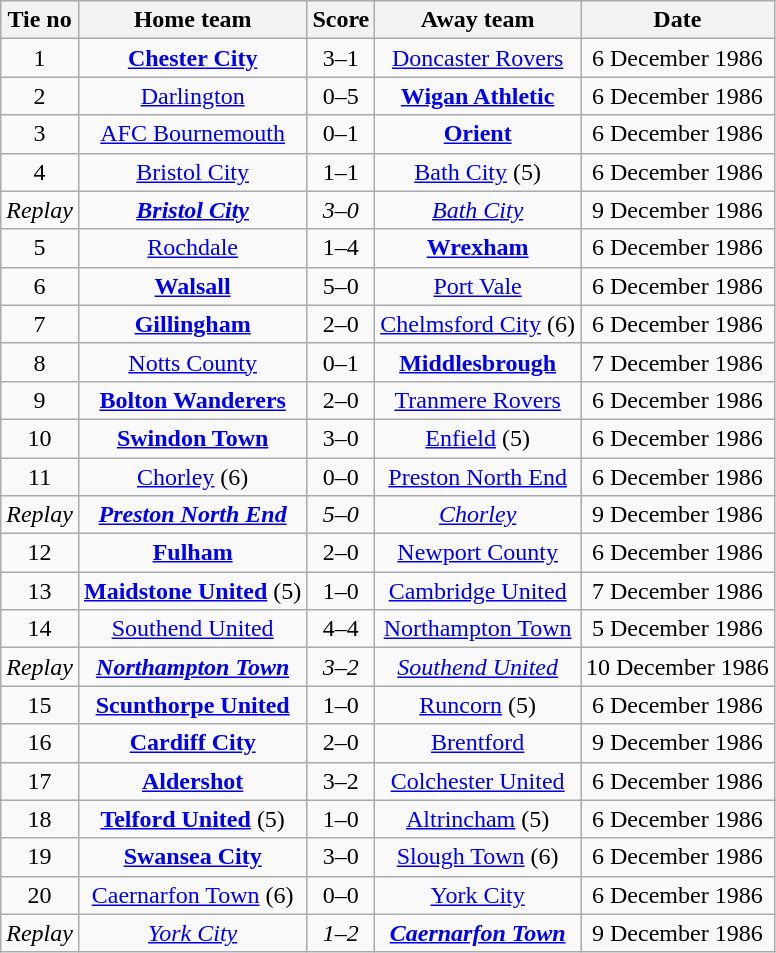<table class="wikitable" style="text-align: center">
<tr>
<th>Tie no</th>
<th>Home team</th>
<th>Score</th>
<th>Away team</th>
<th>Date</th>
</tr>
<tr>
<td>1</td>
<td><strong><a href='#'>Chester City</a></strong></td>
<td>3–1</td>
<td><a href='#'>Doncaster Rovers</a></td>
<td>6 December 1986</td>
</tr>
<tr>
<td>2</td>
<td><a href='#'>Darlington</a></td>
<td>0–5</td>
<td><strong><a href='#'>Wigan Athletic</a></strong></td>
<td>6 December 1986</td>
</tr>
<tr>
<td>3</td>
<td><a href='#'>AFC Bournemouth</a></td>
<td>0–1</td>
<td><strong><a href='#'>Orient</a></strong></td>
<td>6 December 1986</td>
</tr>
<tr>
<td>4</td>
<td><a href='#'>Bristol City</a></td>
<td>1–1</td>
<td><a href='#'>Bath City</a> (5)</td>
<td>6 December 1986</td>
</tr>
<tr>
<td><em>Replay</em></td>
<td><strong><em><a href='#'>Bristol City</a></em></strong></td>
<td><em>3–0</em></td>
<td><em><a href='#'>Bath City</a></em></td>
<td>9 December 1986</td>
</tr>
<tr>
<td>5</td>
<td><a href='#'>Rochdale</a></td>
<td>1–4</td>
<td><strong><a href='#'>Wrexham</a></strong></td>
<td>6 December 1986</td>
</tr>
<tr>
<td>6</td>
<td><strong><a href='#'>Walsall</a></strong></td>
<td>5–0</td>
<td><a href='#'>Port Vale</a></td>
<td>6 December 1986</td>
</tr>
<tr>
<td>7</td>
<td><strong><a href='#'>Gillingham</a></strong></td>
<td>2–0</td>
<td><a href='#'>Chelmsford City</a> (6)</td>
<td>6 December 1986</td>
</tr>
<tr>
<td>8</td>
<td><a href='#'>Notts County</a></td>
<td>0–1</td>
<td><strong><a href='#'>Middlesbrough</a></strong></td>
<td>7 December 1986</td>
</tr>
<tr>
<td>9</td>
<td><strong><a href='#'>Bolton Wanderers</a></strong></td>
<td>2–0</td>
<td><a href='#'>Tranmere Rovers</a></td>
<td>6 December 1986</td>
</tr>
<tr>
<td>10</td>
<td><strong><a href='#'>Swindon Town</a></strong></td>
<td>3–0</td>
<td><a href='#'>Enfield</a> (5)</td>
<td>6 December 1986</td>
</tr>
<tr>
<td>11</td>
<td><a href='#'>Chorley</a> (6)</td>
<td>0–0</td>
<td><a href='#'>Preston North End</a></td>
<td>6 December 1986</td>
</tr>
<tr>
<td><em>Replay</em></td>
<td><strong><em><a href='#'>Preston North End</a></em></strong></td>
<td><em>5–0</em></td>
<td><em><a href='#'>Chorley</a></em></td>
<td>9 December 1986</td>
</tr>
<tr>
<td>12</td>
<td><strong><a href='#'>Fulham</a></strong></td>
<td>2–0</td>
<td><a href='#'>Newport County</a></td>
<td>6 December 1986</td>
</tr>
<tr>
<td>13</td>
<td><strong><a href='#'>Maidstone United</a></strong> (5)</td>
<td>1–0</td>
<td><a href='#'>Cambridge United</a></td>
<td>7 December 1986</td>
</tr>
<tr>
<td>14</td>
<td><a href='#'>Southend United</a></td>
<td>4–4</td>
<td><a href='#'>Northampton Town</a></td>
<td>5 December 1986</td>
</tr>
<tr>
<td><em>Replay</em></td>
<td><strong><em><a href='#'>Northampton Town</a></em></strong></td>
<td><em>3–2</em></td>
<td><em><a href='#'>Southend United</a></em></td>
<td>10 December 1986</td>
</tr>
<tr>
<td>15</td>
<td><strong><a href='#'>Scunthorpe United</a></strong></td>
<td>1–0</td>
<td><a href='#'>Runcorn</a> (5)</td>
<td>6 December 1986</td>
</tr>
<tr>
<td>16</td>
<td><strong><a href='#'>Cardiff City</a></strong></td>
<td>2–0</td>
<td><a href='#'>Brentford</a></td>
<td>9 December 1986</td>
</tr>
<tr>
<td>17</td>
<td><strong><a href='#'>Aldershot</a></strong></td>
<td>3–2</td>
<td><a href='#'>Colchester United</a></td>
<td>6 December 1986</td>
</tr>
<tr>
<td>18</td>
<td><strong><a href='#'>Telford United</a></strong> (5)</td>
<td>1–0</td>
<td><a href='#'>Altrincham</a> (5)</td>
<td>6 December 1986</td>
</tr>
<tr>
<td>19</td>
<td><strong><a href='#'>Swansea City</a></strong></td>
<td>3–0</td>
<td><a href='#'>Slough Town</a> (6)</td>
<td>6 December 1986</td>
</tr>
<tr>
<td>20</td>
<td><a href='#'>Caernarfon Town</a> (6)</td>
<td>0–0</td>
<td><a href='#'>York City</a></td>
<td>6 December 1986</td>
</tr>
<tr>
<td><em>Replay</em></td>
<td><em><a href='#'>York City</a></em></td>
<td><em>1–2</em></td>
<td><strong><em><a href='#'>Caernarfon Town</a></em></strong></td>
<td>9 December 1986</td>
</tr>
</table>
